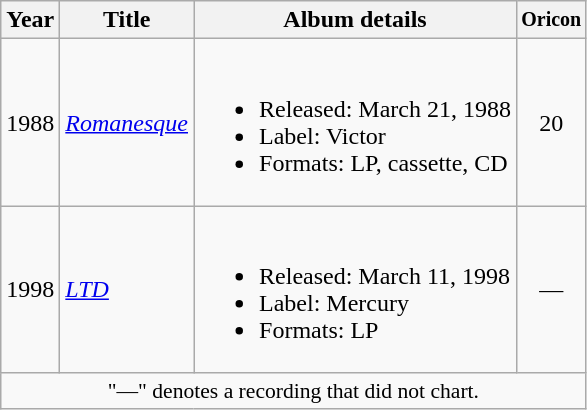<table class="wikitable">
<tr>
<th>Year</th>
<th>Title</th>
<th>Album details</th>
<th style="font-size:smaller;" width="30">Oricon</th>
</tr>
<tr>
<td>1988</td>
<td><em><a href='#'>Romanesque</a></em></td>
<td><br><ul><li>Released: March 21, 1988</li><li>Label: Victor</li><li>Formats: LP, cassette, CD</li></ul></td>
<td style="text-align:center">20</td>
</tr>
<tr>
<td>1998</td>
<td><em><a href='#'>LTD</a></em></td>
<td><br><ul><li>Released: March 11, 1998</li><li>Label: Mercury</li><li>Formats: LP</li></ul></td>
<td style="text-align:center">—</td>
</tr>
<tr>
<td align="center" colspan="5" style="font-size:90%">"—" denotes a recording that did not chart.</td>
</tr>
</table>
